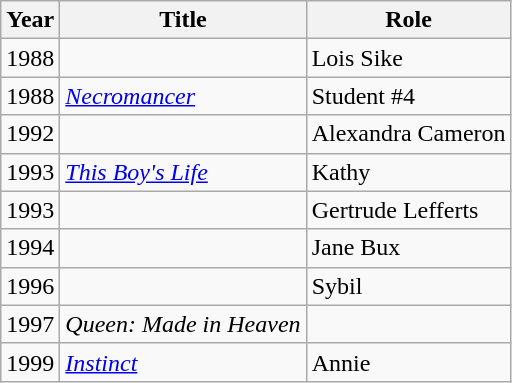<table class="wikitable sortable">
<tr>
<th>Year</th>
<th>Title</th>
<th>Role</th>
</tr>
<tr>
<td>1988</td>
<td><em></em></td>
<td>Lois Sike</td>
</tr>
<tr>
<td>1988</td>
<td><em><a href='#'>Necromancer</a></em></td>
<td>Student #4</td>
</tr>
<tr>
<td>1992</td>
<td><em></em></td>
<td>Alexandra Cameron</td>
</tr>
<tr>
<td>1993</td>
<td><em><a href='#'>This Boy's Life</a></em></td>
<td>Kathy</td>
</tr>
<tr>
<td>1993</td>
<td><em></em></td>
<td>Gertrude Lefferts</td>
</tr>
<tr>
<td>1994</td>
<td><em></em></td>
<td>Jane Bux</td>
</tr>
<tr>
<td>1996</td>
<td><em></em></td>
<td>Sybil</td>
</tr>
<tr>
<td>1997</td>
<td><em>Queen: Made in Heaven</em></td>
<td></td>
</tr>
<tr>
<td>1999</td>
<td><em><a href='#'>Instinct</a></em></td>
<td>Annie</td>
</tr>
</table>
